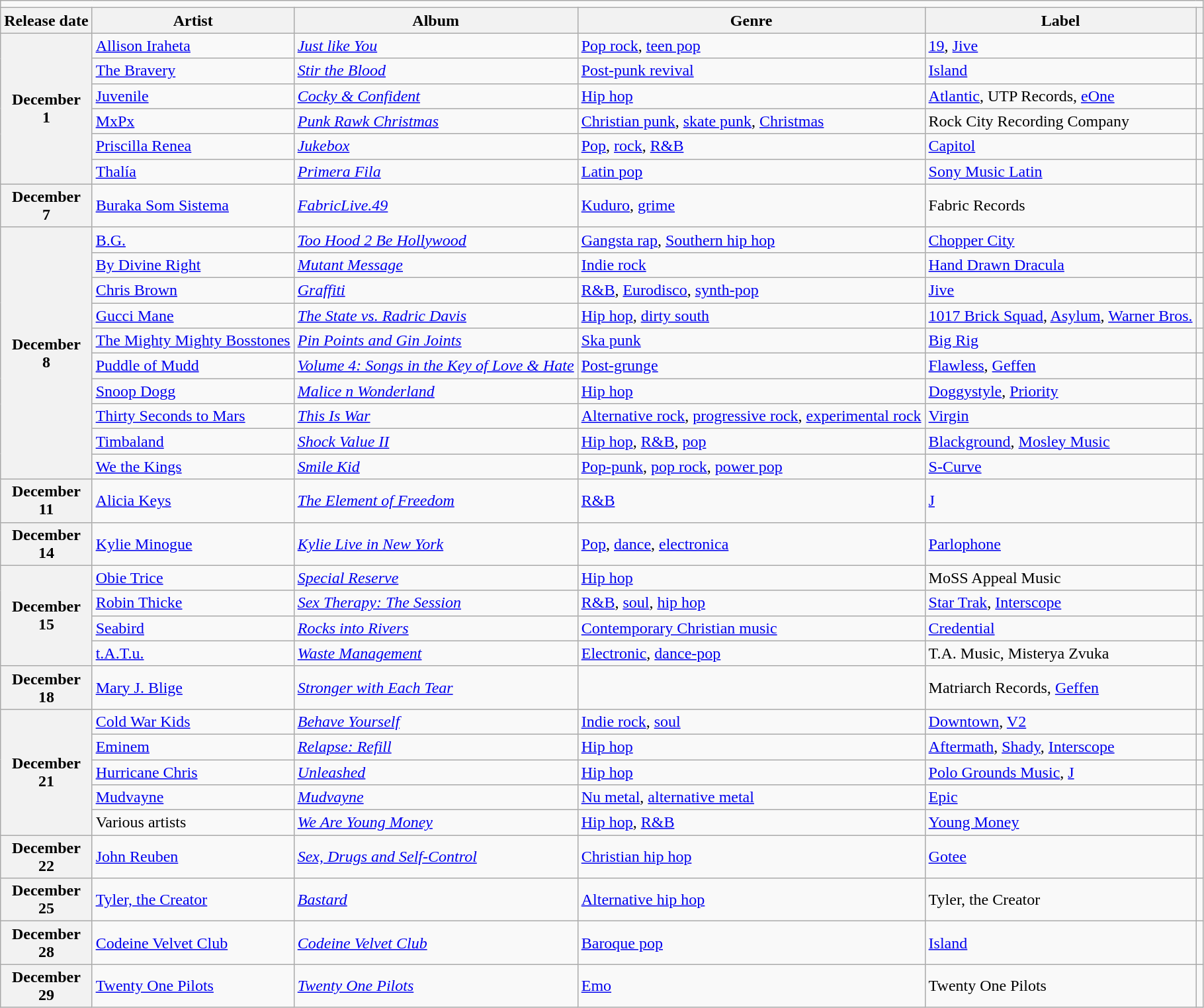<table class="wikitable plainrowheaders">
<tr>
<td colspan="6" style="text-align:center;"></td>
</tr>
<tr>
<th scope="col">Release date</th>
<th scope="col">Artist</th>
<th scope="col">Album</th>
<th scope="col">Genre</th>
<th scope="col">Label</th>
<th scope="col"></th>
</tr>
<tr>
<th scope="row" rowspan="6" style="text-align:center;">December<br>1</th>
<td><a href='#'>Allison Iraheta</a></td>
<td><em><a href='#'>Just like You</a></em></td>
<td><a href='#'>Pop rock</a>, <a href='#'>teen pop</a></td>
<td><a href='#'>19</a>, <a href='#'>Jive</a></td>
<td></td>
</tr>
<tr>
<td><a href='#'>The Bravery</a></td>
<td><em><a href='#'>Stir the Blood</a></em></td>
<td><a href='#'>Post-punk revival</a></td>
<td><a href='#'>Island</a></td>
<td></td>
</tr>
<tr>
<td><a href='#'>Juvenile</a></td>
<td><em><a href='#'>Cocky & Confident</a></em></td>
<td><a href='#'>Hip hop</a></td>
<td><a href='#'>Atlantic</a>, UTP Records, <a href='#'>eOne</a></td>
<td></td>
</tr>
<tr>
<td><a href='#'>MxPx</a></td>
<td><em><a href='#'>Punk Rawk Christmas</a></em></td>
<td><a href='#'>Christian punk</a>, <a href='#'>skate punk</a>, <a href='#'>Christmas</a></td>
<td>Rock City Recording Company</td>
<td></td>
</tr>
<tr>
<td><a href='#'>Priscilla Renea</a></td>
<td><em><a href='#'>Jukebox</a></em></td>
<td><a href='#'>Pop</a>, <a href='#'>rock</a>, <a href='#'>R&B</a></td>
<td><a href='#'>Capitol</a></td>
<td></td>
</tr>
<tr>
<td><a href='#'>Thalía</a></td>
<td><em><a href='#'>Primera Fila</a></em></td>
<td><a href='#'>Latin pop</a></td>
<td><a href='#'>Sony Music Latin</a></td>
<td></td>
</tr>
<tr>
<th scope="row" style="text-align:center;">December<br>7</th>
<td><a href='#'>Buraka Som Sistema</a></td>
<td><em><a href='#'>FabricLive.49</a></em></td>
<td><a href='#'>Kuduro</a>, <a href='#'>grime</a></td>
<td>Fabric Records</td>
<td></td>
</tr>
<tr>
<th scope="row" rowspan="10" style="text-align:center;">December<br>8</th>
<td><a href='#'>B.G.</a></td>
<td><em><a href='#'>Too Hood 2 Be Hollywood</a></em></td>
<td><a href='#'>Gangsta rap</a>, <a href='#'>Southern hip hop</a></td>
<td><a href='#'>Chopper City</a></td>
<td></td>
</tr>
<tr>
<td><a href='#'>By Divine Right</a></td>
<td><em><a href='#'>Mutant Message</a></em></td>
<td><a href='#'>Indie rock</a></td>
<td><a href='#'>Hand Drawn Dracula</a></td>
<td></td>
</tr>
<tr>
<td><a href='#'>Chris Brown</a></td>
<td><em><a href='#'>Graffiti</a></em></td>
<td><a href='#'>R&B</a>, <a href='#'>Eurodisco</a>, <a href='#'>synth-pop</a></td>
<td><a href='#'>Jive</a></td>
<td></td>
</tr>
<tr>
<td><a href='#'>Gucci Mane</a></td>
<td><em><a href='#'>The State vs. Radric Davis</a></em></td>
<td><a href='#'>Hip hop</a>, <a href='#'>dirty south</a></td>
<td><a href='#'>1017 Brick Squad</a>, <a href='#'>Asylum</a>, <a href='#'>Warner Bros.</a></td>
<td></td>
</tr>
<tr>
<td><a href='#'>The Mighty Mighty Bosstones</a></td>
<td><em><a href='#'>Pin Points and Gin Joints</a></em></td>
<td><a href='#'>Ska punk</a></td>
<td><a href='#'>Big Rig</a></td>
<td></td>
</tr>
<tr>
<td><a href='#'>Puddle of Mudd</a></td>
<td><em><a href='#'>Volume 4: Songs in the Key of Love & Hate</a></em></td>
<td><a href='#'>Post-grunge</a></td>
<td><a href='#'>Flawless</a>, <a href='#'>Geffen</a></td>
<td></td>
</tr>
<tr>
<td><a href='#'>Snoop Dogg</a></td>
<td><em><a href='#'>Malice n Wonderland</a></em></td>
<td><a href='#'>Hip hop</a></td>
<td><a href='#'>Doggystyle</a>, <a href='#'>Priority</a></td>
<td></td>
</tr>
<tr>
<td><a href='#'>Thirty Seconds to Mars</a></td>
<td><em><a href='#'>This Is War</a></em></td>
<td><a href='#'>Alternative rock</a>, <a href='#'>progressive rock</a>, <a href='#'>experimental rock</a></td>
<td><a href='#'>Virgin</a></td>
<td></td>
</tr>
<tr>
<td><a href='#'>Timbaland</a></td>
<td><em><a href='#'>Shock Value II</a></em></td>
<td><a href='#'>Hip hop</a>, <a href='#'>R&B</a>, <a href='#'>pop</a></td>
<td><a href='#'>Blackground</a>, <a href='#'>Mosley Music</a></td>
<td></td>
</tr>
<tr>
<td><a href='#'>We the Kings</a></td>
<td><em><a href='#'>Smile Kid</a></em></td>
<td><a href='#'>Pop-punk</a>, <a href='#'>pop rock</a>, <a href='#'>power pop</a></td>
<td><a href='#'>S-Curve</a></td>
<td></td>
</tr>
<tr>
<th scope="row" style="text-align:center;">December<br>11</th>
<td><a href='#'>Alicia Keys</a></td>
<td><em><a href='#'>The Element of Freedom</a></em></td>
<td><a href='#'>R&B</a></td>
<td><a href='#'>J</a></td>
<td></td>
</tr>
<tr>
<th scope="row" style="text-align:center;">December<br>14</th>
<td><a href='#'>Kylie Minogue</a></td>
<td><em><a href='#'>Kylie Live in New York</a></em></td>
<td><a href='#'>Pop</a>, <a href='#'>dance</a>, <a href='#'>electronica</a></td>
<td><a href='#'>Parlophone</a></td>
<td></td>
</tr>
<tr>
<th scope="row" rowspan="4" style="text-align:center;">December<br>15</th>
<td><a href='#'>Obie Trice</a></td>
<td><em><a href='#'>Special Reserve</a></em></td>
<td><a href='#'>Hip hop</a></td>
<td>MoSS Appeal Music</td>
<td></td>
</tr>
<tr>
<td><a href='#'>Robin Thicke</a></td>
<td><em><a href='#'>Sex Therapy: The Session</a></em></td>
<td><a href='#'>R&B</a>, <a href='#'>soul</a>, <a href='#'>hip hop</a></td>
<td><a href='#'>Star Trak</a>, <a href='#'>Interscope</a></td>
<td></td>
</tr>
<tr>
<td><a href='#'>Seabird</a></td>
<td><em><a href='#'>Rocks into Rivers</a></em></td>
<td><a href='#'>Contemporary Christian music</a></td>
<td><a href='#'>Credential</a></td>
<td></td>
</tr>
<tr>
<td><a href='#'>t.A.T.u.</a></td>
<td><em><a href='#'>Waste Management</a></em></td>
<td><a href='#'>Electronic</a>, <a href='#'>dance-pop</a></td>
<td>T.A. Music, Misterya Zvuka</td>
<td></td>
</tr>
<tr>
<th scope="row" style="text-align:center;">December<br>18</th>
<td><a href='#'>Mary J. Blige</a></td>
<td><em><a href='#'>Stronger with Each Tear</a></em></td>
<td></td>
<td>Matriarch Records, <a href='#'>Geffen</a></td>
<td></td>
</tr>
<tr>
<th scope="row" rowspan="5" style="text-align:center;">December<br>21</th>
<td><a href='#'>Cold War Kids</a></td>
<td><em><a href='#'>Behave Yourself</a></em></td>
<td><a href='#'>Indie rock</a>, <a href='#'>soul</a></td>
<td><a href='#'>Downtown</a>, <a href='#'>V2</a></td>
<td></td>
</tr>
<tr>
<td><a href='#'>Eminem</a></td>
<td><em><a href='#'>Relapse: Refill</a></em></td>
<td><a href='#'>Hip hop</a></td>
<td><a href='#'>Aftermath</a>, <a href='#'>Shady</a>, <a href='#'>Interscope</a></td>
<td></td>
</tr>
<tr>
<td><a href='#'>Hurricane Chris</a></td>
<td><em> <a href='#'>Unleashed</a></em></td>
<td><a href='#'>Hip hop</a></td>
<td><a href='#'>Polo Grounds Music</a>, <a href='#'>J</a></td>
<td></td>
</tr>
<tr>
<td><a href='#'>Mudvayne</a></td>
<td><em><a href='#'>Mudvayne</a></em></td>
<td><a href='#'>Nu metal</a>, <a href='#'>alternative metal</a></td>
<td><a href='#'>Epic</a></td>
<td></td>
</tr>
<tr>
<td>Various artists</td>
<td><em><a href='#'>We Are Young Money</a></em></td>
<td><a href='#'>Hip hop</a>, <a href='#'>R&B</a></td>
<td><a href='#'>Young Money</a></td>
<td></td>
</tr>
<tr>
<th scope="row" style="text-align:center;">December<br>22</th>
<td><a href='#'>John Reuben</a></td>
<td><em><a href='#'>Sex, Drugs and Self-Control</a></em></td>
<td><a href='#'>Christian hip hop</a></td>
<td><a href='#'>Gotee</a></td>
<td></td>
</tr>
<tr>
<th scope="row" style="text-align:center;">December<br>25</th>
<td><a href='#'>Tyler, the Creator</a></td>
<td><em><a href='#'>Bastard</a></em></td>
<td><a href='#'>Alternative hip hop</a></td>
<td>Tyler, the Creator</td>
<td></td>
</tr>
<tr>
<th scope="row" style="text-align:center;">December<br>28</th>
<td><a href='#'>Codeine Velvet Club</a></td>
<td><em><a href='#'>Codeine Velvet Club</a></em></td>
<td><a href='#'>Baroque pop</a></td>
<td><a href='#'>Island</a></td>
<td></td>
</tr>
<tr>
<th scope="row" style="text-align:center;">December<br>29</th>
<td><a href='#'>Twenty One Pilots</a></td>
<td><em><a href='#'>Twenty One Pilots</a></em></td>
<td><a href='#'>Emo</a></td>
<td>Twenty One Pilots</td>
<td></td>
</tr>
</table>
